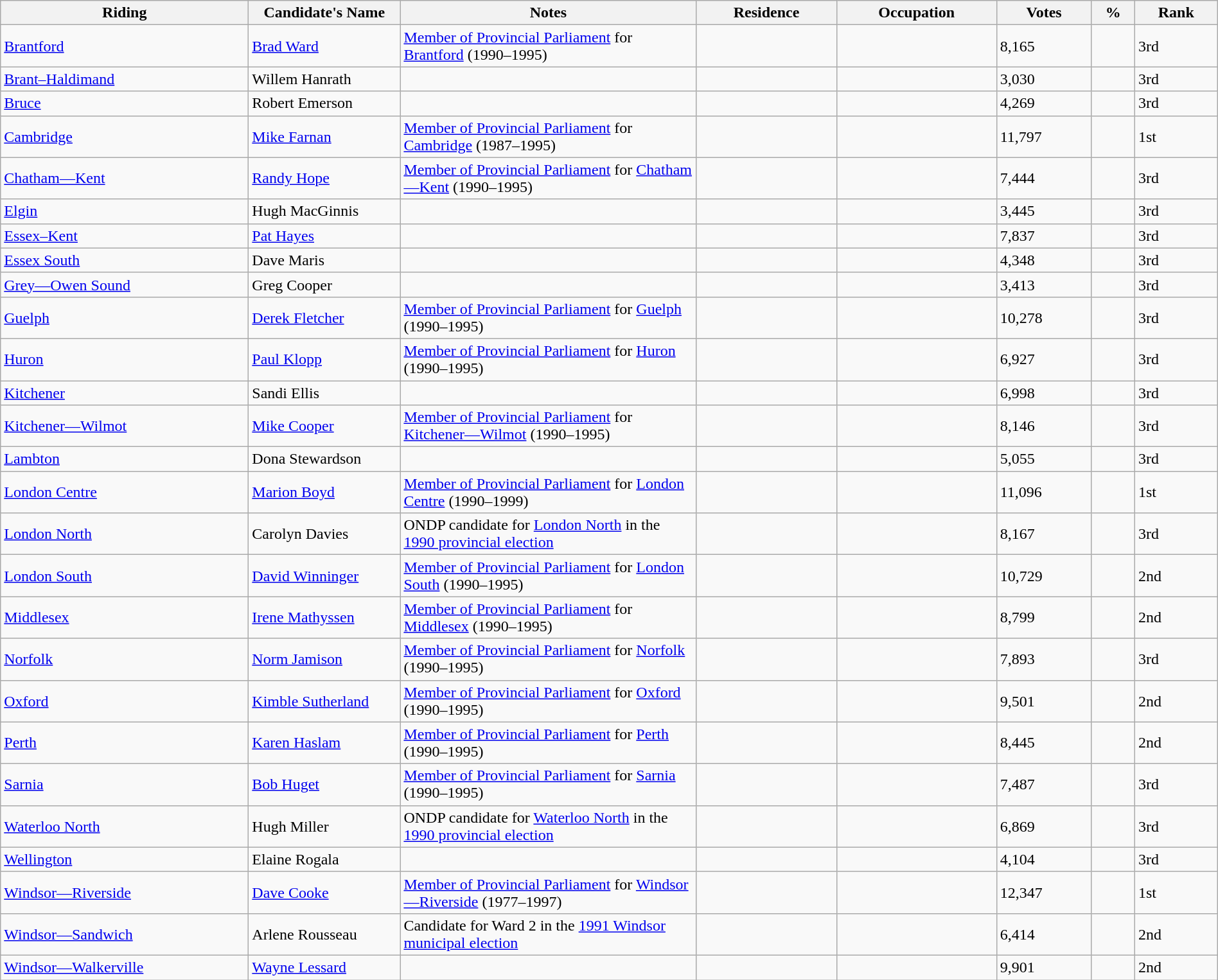<table class="wikitable sortable" width="100%">
<tr>
<th style="width:250px;">Riding<br></th>
<th style="width:150px;">Candidate's Name</th>
<th style="width:300px;">Notes</th>
<th>Residence</th>
<th>Occupation</th>
<th>Votes</th>
<th>%</th>
<th>Rank</th>
</tr>
<tr>
<td><a href='#'>Brantford</a></td>
<td><a href='#'>Brad Ward</a></td>
<td><a href='#'>Member of Provincial Parliament</a> for <a href='#'>Brantford</a> (1990–1995)</td>
<td></td>
<td></td>
<td>8,165</td>
<td></td>
<td>3rd</td>
</tr>
<tr>
<td><a href='#'>Brant–Haldimand</a></td>
<td>Willem Hanrath</td>
<td></td>
<td></td>
<td></td>
<td>3,030</td>
<td></td>
<td>3rd</td>
</tr>
<tr>
<td><a href='#'>Bruce</a></td>
<td>Robert Emerson</td>
<td></td>
<td></td>
<td></td>
<td>4,269</td>
<td></td>
<td>3rd</td>
</tr>
<tr>
<td><a href='#'>Cambridge</a></td>
<td><a href='#'>Mike Farnan</a></td>
<td><a href='#'>Member of Provincial Parliament</a> for <a href='#'>Cambridge</a> (1987–1995)</td>
<td></td>
<td></td>
<td>11,797</td>
<td></td>
<td>1st</td>
</tr>
<tr>
<td><a href='#'>Chatham—Kent</a></td>
<td><a href='#'>Randy Hope</a></td>
<td><a href='#'>Member of Provincial Parliament</a> for <a href='#'>Chatham—Kent</a> (1990–1995)</td>
<td></td>
<td></td>
<td>7,444</td>
<td></td>
<td>3rd</td>
</tr>
<tr>
<td><a href='#'>Elgin</a></td>
<td>Hugh MacGinnis</td>
<td></td>
<td></td>
<td></td>
<td>3,445</td>
<td></td>
<td>3rd</td>
</tr>
<tr>
<td><a href='#'>Essex–Kent</a></td>
<td><a href='#'>Pat Hayes</a></td>
<td></td>
<td></td>
<td></td>
<td>7,837</td>
<td></td>
<td>3rd</td>
</tr>
<tr>
<td><a href='#'>Essex South</a></td>
<td>Dave Maris</td>
<td></td>
<td></td>
<td></td>
<td>4,348</td>
<td></td>
<td>3rd</td>
</tr>
<tr>
<td><a href='#'>Grey—Owen Sound</a></td>
<td>Greg Cooper</td>
<td></td>
<td></td>
<td></td>
<td>3,413</td>
<td></td>
<td>3rd</td>
</tr>
<tr>
<td><a href='#'>Guelph</a></td>
<td><a href='#'>Derek Fletcher</a></td>
<td><a href='#'>Member of Provincial Parliament</a> for <a href='#'>Guelph</a> (1990–1995)</td>
<td></td>
<td></td>
<td>10,278</td>
<td></td>
<td>3rd</td>
</tr>
<tr>
<td><a href='#'>Huron</a></td>
<td><a href='#'>Paul Klopp</a></td>
<td><a href='#'>Member of Provincial Parliament</a> for <a href='#'>Huron</a> (1990–1995)</td>
<td></td>
<td></td>
<td>6,927</td>
<td></td>
<td>3rd</td>
</tr>
<tr>
<td><a href='#'>Kitchener</a></td>
<td>Sandi Ellis</td>
<td></td>
<td></td>
<td></td>
<td>6,998</td>
<td></td>
<td>3rd</td>
</tr>
<tr>
<td><a href='#'>Kitchener—Wilmot</a></td>
<td><a href='#'>Mike Cooper</a></td>
<td><a href='#'>Member of Provincial Parliament</a> for <a href='#'>Kitchener—Wilmot</a> (1990–1995)</td>
<td></td>
<td></td>
<td>8,146</td>
<td></td>
<td>3rd</td>
</tr>
<tr>
<td><a href='#'>Lambton</a></td>
<td>Dona Stewardson</td>
<td></td>
<td></td>
<td></td>
<td>5,055</td>
<td></td>
<td>3rd</td>
</tr>
<tr>
<td><a href='#'>London Centre</a></td>
<td><a href='#'>Marion Boyd</a></td>
<td><a href='#'>Member of Provincial Parliament</a> for <a href='#'>London Centre</a> (1990–1999)</td>
<td></td>
<td></td>
<td>11,096</td>
<td></td>
<td>1st</td>
</tr>
<tr>
<td><a href='#'>London North</a></td>
<td>Carolyn Davies</td>
<td>ONDP candidate for <a href='#'>London North</a> in the <a href='#'>1990 provincial election</a></td>
<td></td>
<td></td>
<td>8,167</td>
<td></td>
<td>3rd</td>
</tr>
<tr>
<td><a href='#'>London South</a></td>
<td><a href='#'>David Winninger</a></td>
<td><a href='#'>Member of Provincial Parliament</a> for <a href='#'>London South</a> (1990–1995)</td>
<td></td>
<td></td>
<td>10,729</td>
<td></td>
<td>2nd</td>
</tr>
<tr>
<td><a href='#'>Middlesex</a></td>
<td><a href='#'>Irene Mathyssen</a></td>
<td><a href='#'>Member of Provincial Parliament</a> for <a href='#'>Middlesex</a> (1990–1995)</td>
<td></td>
<td></td>
<td>8,799</td>
<td></td>
<td>2nd</td>
</tr>
<tr>
<td><a href='#'>Norfolk</a></td>
<td><a href='#'>Norm Jamison</a></td>
<td><a href='#'>Member of Provincial Parliament</a> for <a href='#'>Norfolk</a> (1990–1995)</td>
<td></td>
<td></td>
<td>7,893</td>
<td></td>
<td>3rd</td>
</tr>
<tr>
<td><a href='#'>Oxford</a></td>
<td><a href='#'>Kimble Sutherland</a></td>
<td><a href='#'>Member of Provincial Parliament</a> for <a href='#'>Oxford</a> (1990–1995)</td>
<td></td>
<td></td>
<td>9,501</td>
<td></td>
<td>2nd</td>
</tr>
<tr>
<td><a href='#'>Perth</a></td>
<td><a href='#'>Karen Haslam</a></td>
<td><a href='#'>Member of Provincial Parliament</a> for <a href='#'>Perth</a> (1990–1995)</td>
<td></td>
<td></td>
<td>8,445</td>
<td></td>
<td>2nd</td>
</tr>
<tr>
<td><a href='#'>Sarnia</a></td>
<td><a href='#'>Bob Huget</a></td>
<td><a href='#'>Member of Provincial Parliament</a> for <a href='#'>Sarnia</a> (1990–1995)</td>
<td></td>
<td></td>
<td>7,487</td>
<td></td>
<td>3rd</td>
</tr>
<tr>
<td><a href='#'>Waterloo North</a></td>
<td>Hugh Miller</td>
<td>ONDP candidate for <a href='#'>Waterloo North</a> in the <a href='#'>1990 provincial election</a></td>
<td></td>
<td></td>
<td>6,869</td>
<td></td>
<td>3rd</td>
</tr>
<tr>
<td><a href='#'>Wellington</a></td>
<td>Elaine Rogala</td>
<td></td>
<td></td>
<td></td>
<td>4,104</td>
<td></td>
<td>3rd</td>
</tr>
<tr>
<td><a href='#'>Windsor—Riverside</a></td>
<td><a href='#'>Dave Cooke</a></td>
<td><a href='#'>Member of Provincial Parliament</a> for <a href='#'>Windsor—Riverside</a> (1977–1997)</td>
<td></td>
<td></td>
<td>12,347</td>
<td></td>
<td>1st</td>
</tr>
<tr>
<td><a href='#'>Windsor—Sandwich</a></td>
<td>Arlene Rousseau</td>
<td>Candidate for Ward 2 in the <a href='#'>1991 Windsor municipal election</a></td>
<td></td>
<td></td>
<td>6,414</td>
<td></td>
<td>2nd</td>
</tr>
<tr>
<td><a href='#'>Windsor—Walkerville</a></td>
<td><a href='#'>Wayne Lessard</a></td>
<td></td>
<td></td>
<td></td>
<td>9,901</td>
<td></td>
<td>2nd</td>
</tr>
</table>
